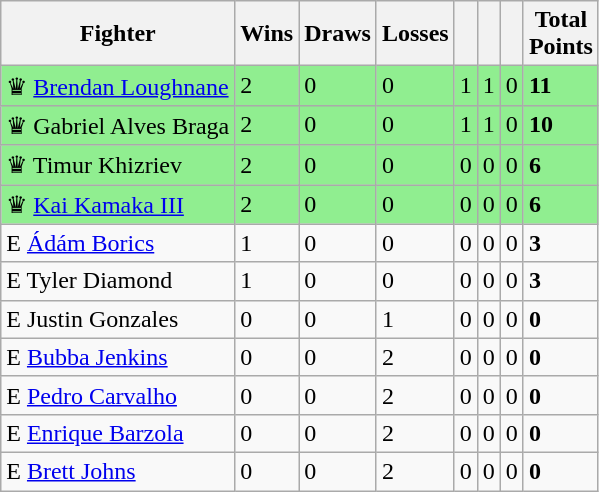<table class="wikitable sortable">
<tr>
<th>Fighter</th>
<th>Wins</th>
<th>Draws</th>
<th>Losses</th>
<th></th>
<th></th>
<th></th>
<th>Total<br> Points</th>
</tr>
<tr style="background:#90EE90;">
<td>♛  <a href='#'>Brendan Loughnane</a></td>
<td>2</td>
<td>0</td>
<td>0</td>
<td>1</td>
<td>1</td>
<td>0</td>
<td><strong>11</strong></td>
</tr>
<tr style="background:#90EE90;">
<td>♛  Gabriel Alves Braga</td>
<td>2</td>
<td>0</td>
<td>0</td>
<td>1</td>
<td>1</td>
<td>0</td>
<td><strong>10</strong></td>
</tr>
<tr style="background:#90EE90;">
<td>♛  Timur Khizriev</td>
<td>2</td>
<td>0</td>
<td>0</td>
<td>0</td>
<td>0</td>
<td>0</td>
<td><strong>6</strong></td>
</tr>
<tr style="background:#90EE90;">
<td>♛  <a href='#'>Kai Kamaka III</a></td>
<td>2</td>
<td>0</td>
<td>0</td>
<td>0</td>
<td>0</td>
<td>0</td>
<td><strong>6</strong></td>
</tr>
<tr>
<td>E  <a href='#'>Ádám Borics</a></td>
<td>1</td>
<td>0</td>
<td>0</td>
<td>0</td>
<td>0</td>
<td>0</td>
<td><strong>3</strong></td>
</tr>
<tr>
<td>E  Tyler Diamond</td>
<td>1</td>
<td>0</td>
<td>0</td>
<td>0</td>
<td>0</td>
<td>0</td>
<td><strong>3</strong></td>
</tr>
<tr>
<td>E  Justin Gonzales</td>
<td>0</td>
<td>0</td>
<td>1</td>
<td>0</td>
<td>0</td>
<td>0</td>
<td><strong>0</strong></td>
</tr>
<tr>
<td>E  <a href='#'>Bubba Jenkins</a></td>
<td>0</td>
<td>0</td>
<td>2</td>
<td>0</td>
<td>0</td>
<td>0</td>
<td><strong>0</strong></td>
</tr>
<tr>
<td>E  <a href='#'>Pedro Carvalho</a></td>
<td>0</td>
<td>0</td>
<td>2</td>
<td>0</td>
<td>0</td>
<td>0</td>
<td><strong>0</strong></td>
</tr>
<tr>
<td>E  <a href='#'>Enrique Barzola</a></td>
<td>0</td>
<td>0</td>
<td>2</td>
<td>0</td>
<td>0</td>
<td>0</td>
<td><strong>0</strong></td>
</tr>
<tr>
<td>E  <a href='#'>Brett Johns</a></td>
<td>0</td>
<td>0</td>
<td>2</td>
<td>0</td>
<td>0</td>
<td>0</td>
<td><strong>0</strong></td>
</tr>
</table>
